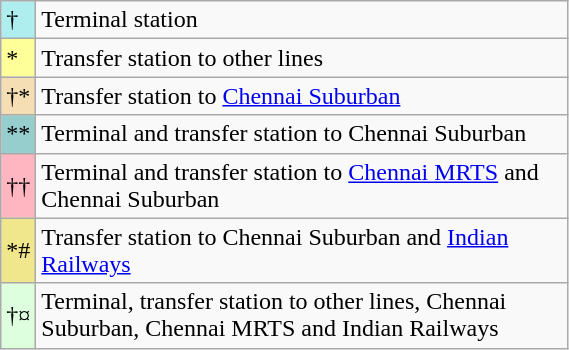<table class="wikitable" style="text-align: left;" style=font-size:95%; width="30%">
<tr>
<td style="background-color:#AFEEEE">†</td>
<td>Terminal station</td>
</tr>
<tr>
<td style="background-color:#FFFF99">*</td>
<td>Transfer station to other lines</td>
</tr>
<tr>
<td style="background-color:#F5DEB3">†*</td>
<td>Transfer station to <a href='#'>Chennai Suburban</a></td>
</tr>
<tr>
<td style="background-color:#96CDCD">**</td>
<td>Terminal and transfer station to Chennai Suburban</td>
</tr>
<tr>
<td style="background-color:#FFB6C1">††</td>
<td>Terminal and transfer station to <a href='#'>Chennai MRTS</a> and Chennai Suburban</td>
</tr>
<tr>
<td style="background-color:#F0E68C">*#</td>
<td>Transfer station to Chennai Suburban and <a href='#'>Indian Railways</a></td>
</tr>
<tr>
<td style="background-color:#DDFFDD">†¤</td>
<td>Terminal, transfer station to other lines, Chennai Suburban, Chennai MRTS and Indian Railways</td>
</tr>
</table>
